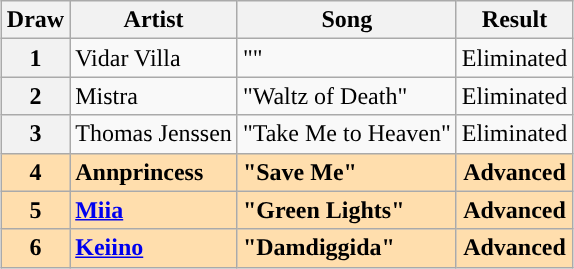<table class="sortable wikitable plainrowheaders" style="margin: 1em auto 1em auto; text-align:center">
<tr>
<th scope="col">Draw</th>
<th scope="col">Artist</th>
<th scope="col">Song</th>
<th scope="col">Result</th>
</tr>
<tr>
<th scope="row" style="text-align:center;">1</th>
<td style="text-align:left">Vidar Villa</td>
<td style="text-align:left">""</td>
<td>Eliminated</td>
</tr>
<tr>
<th scope="row" style="text-align:center;">2</th>
<td style="text-align:left">Mistra</td>
<td style="text-align:left">"Waltz of Death"</td>
<td>Eliminated</td>
</tr>
<tr>
<th scope="row" style="text-align:center;">3</th>
<td style="text-align:left">Thomas Jenssen</td>
<td style="text-align:left">"Take Me to Heaven"</td>
<td>Eliminated</td>
</tr>
<tr style="font-weight:bold; background:navajowhite;">
<th scope="row" style="text-align:center; font-weight:bold; background:navajowhite;">4</th>
<td style="text-align:left">Annprincess</td>
<td style="text-align:left">"Save Me"</td>
<td>Advanced</td>
</tr>
<tr style="font-weight:bold; background:navajowhite;">
<th scope="row" style="text-align:center; font-weight:bold; background:navajowhite;">5</th>
<td style="text-align:left"><a href='#'>Miia</a></td>
<td style="text-align:left">"Green Lights"</td>
<td>Advanced</td>
</tr>
<tr style="font-weight:bold; background:navajowhite;">
<th scope="row" style="text-align:center; font-weight:bold; background:navajowhite;">6</th>
<td style="text-align:left"><a href='#'>Keiino</a></td>
<td style="text-align:left">"Damdiggida"</td>
<td>Advanced</td>
</tr>
</table>
